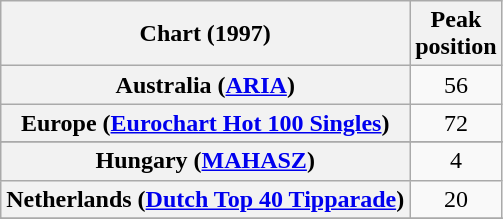<table class="wikitable sortable plainrowheaders" style="text-align:center">
<tr>
<th scope="col">Chart (1997)</th>
<th scope="col">Peak <br>position</th>
</tr>
<tr>
<th scope="row">Australia (<a href='#'>ARIA</a>)</th>
<td>56</td>
</tr>
<tr>
<th scope="row">Europe (<a href='#'>Eurochart Hot 100 Singles</a>)</th>
<td>72</td>
</tr>
<tr>
</tr>
<tr>
</tr>
<tr>
<th scope="row">Hungary (<a href='#'>MAHASZ</a>)</th>
<td>4</td>
</tr>
<tr>
<th scope="row">Netherlands (<a href='#'>Dutch Top 40 Tipparade</a>)</th>
<td>20</td>
</tr>
<tr>
</tr>
<tr>
</tr>
<tr>
</tr>
<tr>
</tr>
<tr>
</tr>
<tr>
</tr>
</table>
